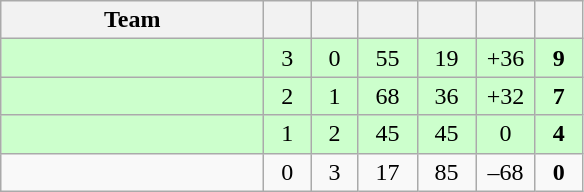<table class="wikitable" style="text-align:center;">
<tr>
<th style="width:10.5em;">Team</th>
<th style="width:1.5em;"></th>
<th style="width:1.5em;"></th>
<th style="width:2.0em;"></th>
<th style="width:2.0em;"></th>
<th style="width:2.0em;"></th>
<th style="width:1.5em;"></th>
</tr>
<tr bgcolor=#cfc>
<td align="left"></td>
<td>3</td>
<td>0</td>
<td>55</td>
<td>19</td>
<td>+36</td>
<td><strong>9</strong></td>
</tr>
<tr bgcolor=#cfc>
<td align="left"></td>
<td>2</td>
<td>1</td>
<td>68</td>
<td>36</td>
<td>+32</td>
<td><strong>7</strong></td>
</tr>
<tr bgcolor=#cfc>
<td align="left"></td>
<td>1</td>
<td>2</td>
<td>45</td>
<td>45</td>
<td>0</td>
<td><strong>4</strong></td>
</tr>
<tr>
<td align="left"></td>
<td>0</td>
<td>3</td>
<td>17</td>
<td>85</td>
<td>–68</td>
<td><strong>0</strong></td>
</tr>
</table>
